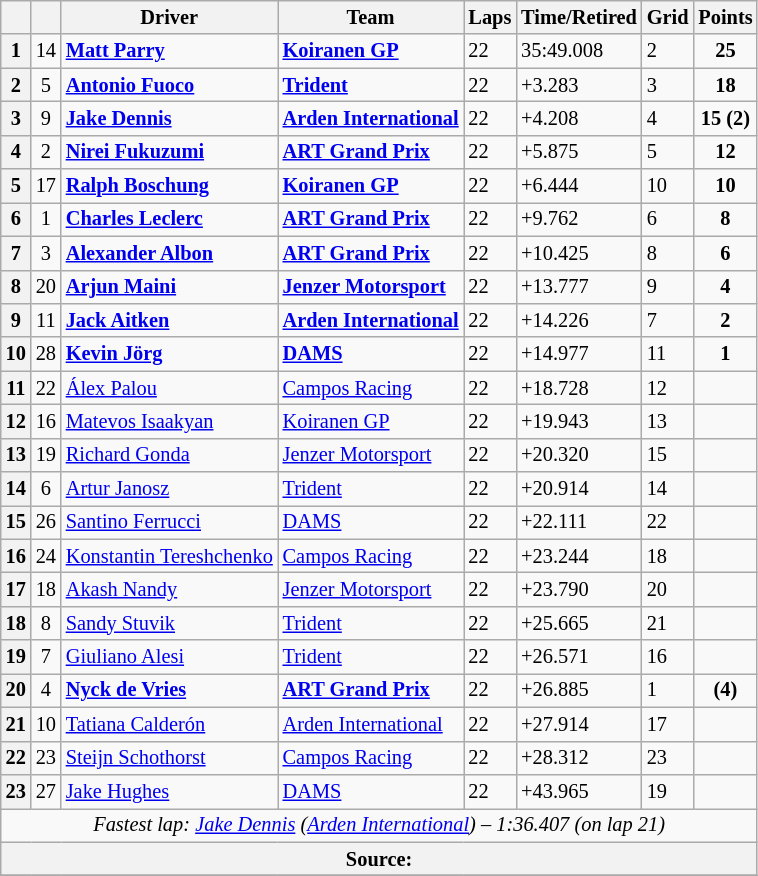<table class="wikitable" style="font-size:85%">
<tr>
<th></th>
<th></th>
<th>Driver</th>
<th>Team</th>
<th>Laps</th>
<th>Time/Retired</th>
<th>Grid</th>
<th>Points</th>
</tr>
<tr>
<th>1</th>
<td align="center">14</td>
<td> <strong><a href='#'>Matt Parry</a></strong></td>
<td><strong><a href='#'>Koiranen GP</a></strong></td>
<td>22</td>
<td>35:49.008</td>
<td>2</td>
<td align="center"><strong>25</strong></td>
</tr>
<tr>
<th>2</th>
<td align="center">5</td>
<td> <strong><a href='#'>Antonio Fuoco</a></strong></td>
<td><strong><a href='#'>Trident</a></strong></td>
<td>22</td>
<td>+3.283</td>
<td>3</td>
<td align="center"><strong>18</strong></td>
</tr>
<tr>
<th>3</th>
<td align="center">9</td>
<td> <strong><a href='#'>Jake Dennis</a></strong></td>
<td><strong><a href='#'>Arden International</a></strong></td>
<td>22</td>
<td>+4.208</td>
<td>4</td>
<td align="center"><strong>15 (2)</strong></td>
</tr>
<tr>
<th>4</th>
<td align="center">2</td>
<td> <strong><a href='#'>Nirei Fukuzumi</a></strong></td>
<td><strong><a href='#'>ART Grand Prix</a></strong></td>
<td>22</td>
<td>+5.875</td>
<td>5</td>
<td align="center"><strong>12</strong></td>
</tr>
<tr>
<th>5</th>
<td align="center">17</td>
<td> <strong><a href='#'>Ralph Boschung</a></strong></td>
<td><strong><a href='#'>Koiranen GP</a></strong></td>
<td>22</td>
<td>+6.444</td>
<td>10</td>
<td align="center"><strong>10</strong></td>
</tr>
<tr>
<th>6</th>
<td align="center">1</td>
<td> <strong><a href='#'>Charles Leclerc</a></strong></td>
<td><strong><a href='#'>ART Grand Prix</a></strong></td>
<td>22</td>
<td>+9.762</td>
<td>6</td>
<td align="center"><strong>8</strong></td>
</tr>
<tr>
<th>7</th>
<td align="center">3</td>
<td> <strong><a href='#'>Alexander Albon</a></strong></td>
<td><strong><a href='#'>ART Grand Prix</a></strong></td>
<td>22</td>
<td>+10.425</td>
<td>8</td>
<td align="center"><strong>6</strong></td>
</tr>
<tr>
<th>8</th>
<td align="center">20</td>
<td> <strong><a href='#'>Arjun Maini</a></strong></td>
<td><strong><a href='#'>Jenzer Motorsport</a></strong></td>
<td>22</td>
<td>+13.777</td>
<td>9</td>
<td align="center"><strong>4</strong></td>
</tr>
<tr>
<th>9</th>
<td align="center">11</td>
<td> <strong><a href='#'>Jack Aitken</a></strong></td>
<td><strong><a href='#'>Arden International</a></strong></td>
<td>22</td>
<td>+14.226</td>
<td>7</td>
<td align="center"><strong>2</strong></td>
</tr>
<tr>
<th>10</th>
<td align="center">28</td>
<td> <strong><a href='#'>Kevin Jörg</a></strong></td>
<td><strong><a href='#'>DAMS</a></strong></td>
<td>22</td>
<td>+14.977</td>
<td>11</td>
<td align="center"><strong>1</strong></td>
</tr>
<tr>
<th>11</th>
<td align="center">22</td>
<td> <a href='#'>Álex Palou</a></td>
<td><a href='#'>Campos Racing</a></td>
<td>22</td>
<td>+18.728</td>
<td>12</td>
<td></td>
</tr>
<tr>
<th>12</th>
<td align="center">16</td>
<td> <a href='#'>Matevos Isaakyan</a></td>
<td><a href='#'>Koiranen GP</a></td>
<td>22</td>
<td>+19.943</td>
<td>13</td>
<td></td>
</tr>
<tr>
<th>13</th>
<td align="center">19</td>
<td> <a href='#'>Richard Gonda</a></td>
<td><a href='#'>Jenzer Motorsport</a></td>
<td>22</td>
<td>+20.320</td>
<td>15</td>
<td></td>
</tr>
<tr>
<th>14</th>
<td align="center">6</td>
<td> <a href='#'>Artur Janosz</a></td>
<td><a href='#'>Trident</a></td>
<td>22</td>
<td>+20.914</td>
<td>14</td>
<td></td>
</tr>
<tr>
<th>15</th>
<td align="center">26</td>
<td> <a href='#'>Santino Ferrucci</a></td>
<td><a href='#'>DAMS</a></td>
<td>22</td>
<td>+22.111</td>
<td>22</td>
<td></td>
</tr>
<tr>
<th>16</th>
<td align="center">24</td>
<td> <a href='#'>Konstantin Tereshchenko</a></td>
<td><a href='#'>Campos Racing</a></td>
<td>22</td>
<td>+23.244</td>
<td>18</td>
<td></td>
</tr>
<tr>
<th>17</th>
<td align="center">18</td>
<td> <a href='#'>Akash Nandy</a></td>
<td><a href='#'>Jenzer Motorsport</a></td>
<td>22</td>
<td>+23.790</td>
<td>20</td>
<td></td>
</tr>
<tr>
<th>18</th>
<td align="center">8</td>
<td> <a href='#'>Sandy Stuvik</a></td>
<td><a href='#'>Trident</a></td>
<td>22</td>
<td>+25.665</td>
<td>21</td>
<td></td>
</tr>
<tr>
<th>19</th>
<td align="center">7</td>
<td> <a href='#'>Giuliano Alesi</a></td>
<td><a href='#'>Trident</a></td>
<td>22</td>
<td>+26.571</td>
<td>16</td>
<td></td>
</tr>
<tr>
<th>20</th>
<td align="center">4</td>
<td> <strong><a href='#'>Nyck de Vries</a></strong></td>
<td><strong><a href='#'>ART Grand Prix</a></strong></td>
<td>22</td>
<td>+26.885</td>
<td>1</td>
<td align="center"><strong>(4)</strong></td>
</tr>
<tr>
<th>21</th>
<td align="center">10</td>
<td> <a href='#'>Tatiana Calderón</a></td>
<td><a href='#'>Arden International</a></td>
<td>22</td>
<td>+27.914</td>
<td>17</td>
<td></td>
</tr>
<tr>
<th>22</th>
<td align="center">23</td>
<td> <a href='#'>Steijn Schothorst</a></td>
<td><a href='#'>Campos Racing</a></td>
<td>22</td>
<td>+28.312</td>
<td>23</td>
<td></td>
</tr>
<tr>
<th>23</th>
<td align="center">27</td>
<td> <a href='#'>Jake Hughes</a></td>
<td><a href='#'>DAMS</a></td>
<td>22</td>
<td>+43.965</td>
<td>19</td>
<td></td>
</tr>
<tr>
<td colspan="8" align="center"><em>Fastest lap:  <a href='#'>Jake Dennis</a> (<a href='#'>Arden International</a>) – 1:36.407 (on lap 21)</em></td>
</tr>
<tr>
<th colspan="8">Source:</th>
</tr>
<tr>
</tr>
</table>
